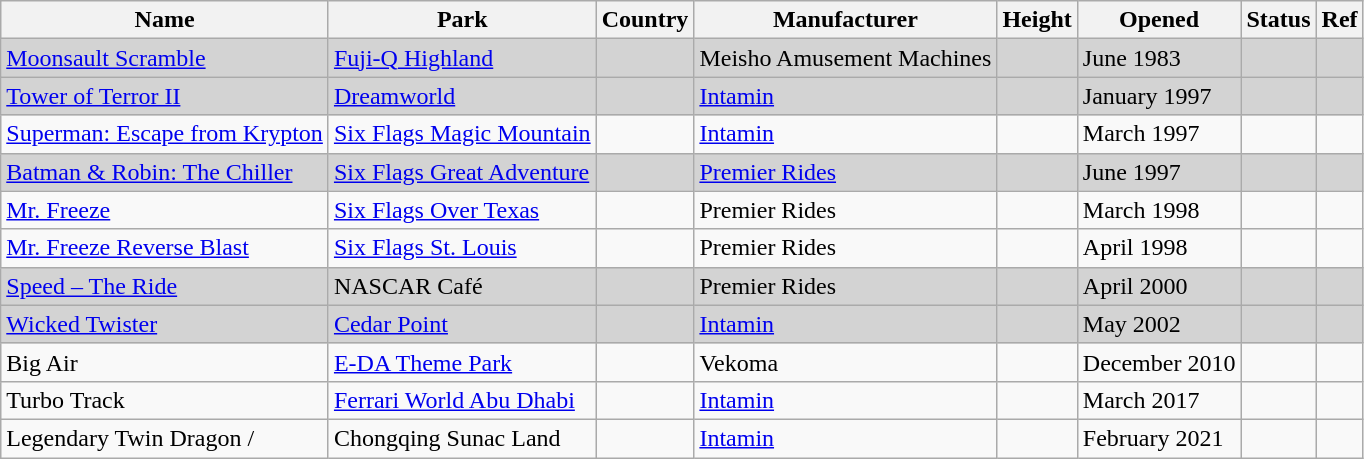<table class="wikitable sortable plainrowheaders">
<tr>
<th scope="col">Name</th>
<th scope="col">Park</th>
<th scope="col">Country</th>
<th scope="col">Manufacturer</th>
<th scope="col">Height</th>
<th scope="col">Opened</th>
<th scope="col">Status</th>
<th scope="col" class="unsortable">Ref</th>
</tr>
<tr style="background-color: #D3D3D3">
<td><a href='#'>Moonsault Scramble</a></td>
<td><a href='#'>Fuji-Q Highland</a></td>
<td></td>
<td>Meisho Amusement Machines</td>
<td></td>
<td data-sort-value="1983-06">June 1983</td>
<td></td>
<td></td>
</tr>
<tr style="background-color: #D3D3D3">
<td><a href='#'>Tower of Terror II</a></td>
<td><a href='#'>Dreamworld</a></td>
<td></td>
<td><a href='#'>Intamin</a></td>
<td></td>
<td data-sort-value="1997-0123">January 1997</td>
<td></td>
<td></td>
</tr>
<tr>
<td><a href='#'>Superman: Escape from Krypton</a></td>
<td><a href='#'>Six Flags Magic Mountain</a></td>
<td></td>
<td><a href='#'>Intamin</a></td>
<td></td>
<td data-sort-value="1997-03">March 1997</td>
<td></td>
<td></td>
</tr>
<tr style="background-color: #D3D3D3">
<td><a href='#'>Batman & Robin: The Chiller</a></td>
<td><a href='#'>Six Flags Great Adventure</a></td>
<td></td>
<td><a href='#'>Premier Rides</a></td>
<td></td>
<td data-sort-value="1997-06">June 1997</td>
<td></td>
<td></td>
</tr>
<tr>
<td><a href='#'>Mr. Freeze</a></td>
<td><a href='#'>Six Flags Over Texas</a></td>
<td></td>
<td>Premier Rides</td>
<td></td>
<td data-sort-value="1998-03">March 1998</td>
<td></td>
<td></td>
</tr>
<tr>
<td><a href='#'>Mr. Freeze Reverse Blast</a></td>
<td><a href='#'>Six Flags St. Louis</a></td>
<td></td>
<td>Premier Rides</td>
<td></td>
<td data-sort-value="1998-04">April 1998</td>
<td></td>
<td></td>
</tr>
<tr style="background-color: #D3D3D3">
<td><a href='#'>Speed – The Ride</a></td>
<td>NASCAR Café</td>
<td></td>
<td>Premier Rides</td>
<td></td>
<td data-sort-value="2000-04">April 2000</td>
<td></td>
<td></td>
</tr>
<tr style="background-color: #D3D3D3">
<td><a href='#'>Wicked Twister</a></td>
<td><a href='#'>Cedar Point</a></td>
<td></td>
<td><a href='#'>Intamin</a></td>
<td></td>
<td data-sort-value="2002-05">May 2002</td>
<td></td>
<td></td>
</tr>
<tr>
<td>Big Air</td>
<td><a href='#'>E-DA Theme Park</a></td>
<td></td>
<td>Vekoma</td>
<td></td>
<td data-sort-value="2010-12">December 2010</td>
<td></td>
<td></td>
</tr>
<tr>
<td>Turbo Track</td>
<td><a href='#'>Ferrari World Abu Dhabi</a></td>
<td></td>
<td><a href='#'>Intamin</a></td>
<td></td>
<td data-sort-value="2017-03">March 2017</td>
<td></td>
<td></td>
</tr>
<tr>
<td>Legendary Twin Dragon / </td>
<td>Chongqing Sunac Land</td>
<td></td>
<td><a href='#'>Intamin</a></td>
<td></td>
<td data-sort-value="2021-02">February 2021</td>
<td></td>
<td></td>
</tr>
</table>
